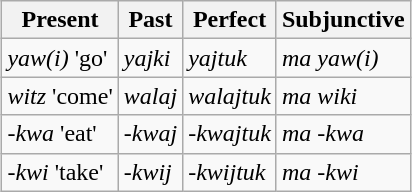<table class="wikitable" style="margin: 1em auto 1em auto">
<tr>
<th align="center">Present</th>
<th align="center">Past</th>
<th align="center">Perfect</th>
<th align="center">Subjunctive</th>
</tr>
<tr>
<td><em>yaw(i)</em> 'go'</td>
<td><em>yajki</em></td>
<td><em>yajtuk</em></td>
<td><em>ma yaw(i)</em></td>
</tr>
<tr>
<td><em>witz</em> 'come'</td>
<td><em>walaj</em></td>
<td><em>walajtuk</em></td>
<td><em>ma wiki</em></td>
</tr>
<tr>
<td><em>-kwa</em> 'eat'</td>
<td><em>-kwaj</em></td>
<td><em>-kwajtuk</em></td>
<td><em>ma -kwa</em></td>
</tr>
<tr>
<td><em>-kwi</em> 'take'</td>
<td><em>-kwij</em></td>
<td><em>-kwijtuk</em></td>
<td><em>ma -kwi</em></td>
</tr>
</table>
